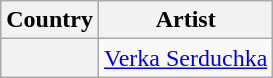<table class="wikitable plainrowheaders">
<tr>
<th scope="col">Country</th>
<th scope="col">Artist</th>
</tr>
<tr>
<th scope="row"></th>
<td><a href='#'>Verka Serduchka</a></td>
</tr>
</table>
